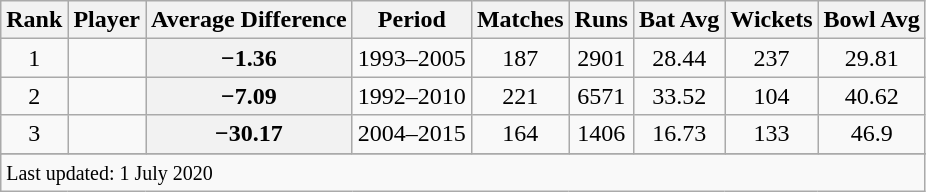<table class="wikitable plainrowheaders sortable">
<tr>
<th scope=col>Rank</th>
<th scope=col>Player</th>
<th scope=col>Average Difference</th>
<th scope=col>Period</th>
<th scope=col>Matches</th>
<th scope=col>Runs</th>
<th scope=col>Bat Avg</th>
<th scope=col>Wickets</th>
<th scope=col>Bowl Avg</th>
</tr>
<tr>
<td style="text-align:center">1</td>
<td></td>
<th scope=row style=text-align:center;>−1.36</th>
<td>1993–2005</td>
<td style="text-align:center">187</td>
<td style="text-align:center">2901</td>
<td style="text-align:center">28.44</td>
<td style="text-align:center">237</td>
<td style="text-align:center">29.81</td>
</tr>
<tr>
<td style="text-align:center">2</td>
<td></td>
<th scope=row style=text-align:center;>−7.09</th>
<td>1992–2010</td>
<td style="text-align:center">221</td>
<td style="text-align:center">6571</td>
<td style="text-align:center">33.52</td>
<td style="text-align:center">104</td>
<td style="text-align:center">40.62</td>
</tr>
<tr>
<td style="text-align:center">3</td>
<td></td>
<th scope=row style=text-align:center;>−30.17</th>
<td>2004–2015</td>
<td style="text-align:center">164</td>
<td style="text-align:center">1406</td>
<td style="text-align:center">16.73</td>
<td style="text-align:center">133</td>
<td style="text-align:center">46.9</td>
</tr>
<tr>
</tr>
<tr class=sortbottom>
<td colspan=9><small>Last updated: 1 July 2020</small></td>
</tr>
</table>
